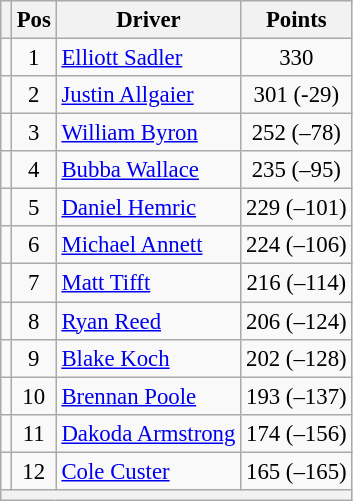<table class="wikitable" style="font-size: 95%;">
<tr>
<th></th>
<th>Pos</th>
<th>Driver</th>
<th>Points</th>
</tr>
<tr>
<td align="left"></td>
<td style="text-align:center;">1</td>
<td><a href='#'>Elliott Sadler</a></td>
<td style="text-align:center;">330</td>
</tr>
<tr>
<td align="left"></td>
<td style="text-align:center;">2</td>
<td><a href='#'>Justin Allgaier</a></td>
<td style="text-align:center;">301 (-29)</td>
</tr>
<tr>
<td align="left"></td>
<td style="text-align:center;">3</td>
<td><a href='#'>William Byron</a></td>
<td style="text-align:center;">252 (–78)</td>
</tr>
<tr>
<td align="left"></td>
<td style="text-align:center;">4</td>
<td><a href='#'>Bubba Wallace</a></td>
<td style="text-align:center;">235 (–95)</td>
</tr>
<tr>
<td align="left"></td>
<td style="text-align:center;">5</td>
<td><a href='#'>Daniel Hemric</a></td>
<td style="text-align:center;">229 (–101)</td>
</tr>
<tr>
<td align="left"></td>
<td style="text-align:center;">6</td>
<td><a href='#'>Michael Annett</a></td>
<td style="text-align:center;">224 (–106)</td>
</tr>
<tr>
<td align="left"></td>
<td style="text-align:center;">7</td>
<td><a href='#'>Matt Tifft</a></td>
<td style="text-align:center;">216 (–114)</td>
</tr>
<tr>
<td align="left"></td>
<td style="text-align:center;">8</td>
<td><a href='#'>Ryan Reed</a></td>
<td style="text-align:center;">206 (–124)</td>
</tr>
<tr>
<td align="left"></td>
<td style="text-align:center;">9</td>
<td><a href='#'>Blake Koch</a></td>
<td style="text-align:center;">202 (–128)</td>
</tr>
<tr>
<td align="left"></td>
<td style="text-align:center;">10</td>
<td><a href='#'>Brennan Poole</a></td>
<td style="text-align:center;">193 (–137)</td>
</tr>
<tr>
<td align="left"></td>
<td style="text-align:center;">11</td>
<td><a href='#'>Dakoda Armstrong</a></td>
<td style="text-align:center;">174 (–156)</td>
</tr>
<tr>
<td align="left"></td>
<td style="text-align:center;">12</td>
<td><a href='#'>Cole Custer</a></td>
<td style="text-align:center;">165 (–165)</td>
</tr>
<tr class="sortbottom">
<th colspan="9"></th>
</tr>
</table>
